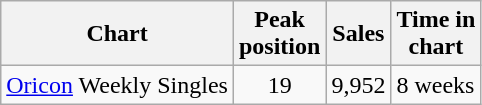<table class="wikitable">
<tr>
<th>Chart</th>
<th>Peak<br>position</th>
<th>Sales</th>
<th>Time in<br>chart</th>
</tr>
<tr>
<td><a href='#'>Oricon</a> Weekly Singles</td>
<td style="text-align:center;">19</td>
<td>9,952</td>
<td>8 weeks</td>
</tr>
</table>
